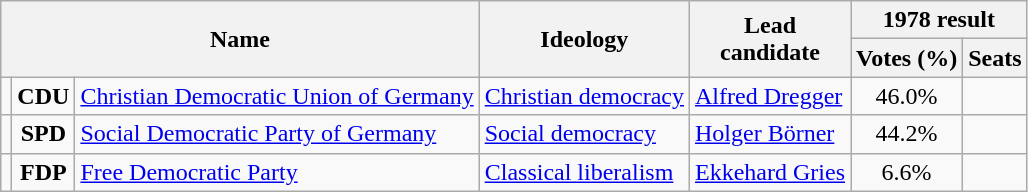<table class="wikitable">
<tr>
<th rowspan=2 colspan=3>Name</th>
<th rowspan=2>Ideology</th>
<th rowspan=2>Lead<br>candidate</th>
<th colspan=2>1978 result</th>
</tr>
<tr>
<th>Votes (%)</th>
<th>Seats</th>
</tr>
<tr>
<td bgcolor=></td>
<td align=center><strong>CDU</strong></td>
<td><a href='#'>Christian Democratic Union of Germany</a><br></td>
<td><a href='#'>Christian democracy</a></td>
<td><a href='#'>Alfred Dregger</a></td>
<td align=center>46.0%</td>
<td></td>
</tr>
<tr>
<td bgcolor=></td>
<td align=center><strong>SPD</strong></td>
<td><a href='#'>Social Democratic Party of Germany</a><br></td>
<td><a href='#'>Social democracy</a></td>
<td><a href='#'>Holger Börner</a></td>
<td align=center>44.2%</td>
<td></td>
</tr>
<tr>
<td bgcolor=></td>
<td align=center><strong>FDP</strong></td>
<td><a href='#'>Free Democratic Party</a><br></td>
<td><a href='#'>Classical liberalism</a></td>
<td><a href='#'>Ekkehard Gries</a></td>
<td align=center>6.6%</td>
<td></td>
</tr>
</table>
